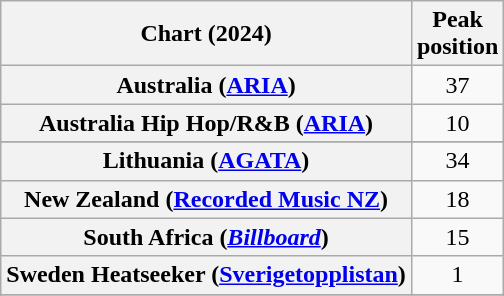<table class="wikitable sortable plainrowheaders" style="text-align:center;">
<tr>
<th scope="col">Chart (2024)</th>
<th scope="col">Peak<br>position</th>
</tr>
<tr>
<th scope="row">Australia (<a href='#'>ARIA</a>)</th>
<td>37</td>
</tr>
<tr>
<th scope="row">Australia Hip Hop/R&B (<a href='#'>ARIA</a>)</th>
<td>10</td>
</tr>
<tr>
</tr>
<tr>
</tr>
<tr>
<th scope="row">Lithuania (<a href='#'>AGATA</a>)</th>
<td>34</td>
</tr>
<tr>
<th scope="row">New Zealand (<a href='#'>Recorded Music NZ</a>)</th>
<td>18</td>
</tr>
<tr>
<th scope="row">South Africa (<em><a href='#'>Billboard</a></em>)</th>
<td>15</td>
</tr>
<tr>
<th scope="row">Sweden Heatseeker (<a href='#'>Sverigetopplistan</a>)</th>
<td>1</td>
</tr>
<tr>
</tr>
<tr>
</tr>
</table>
